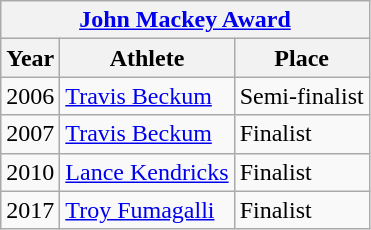<table class="wikitable">
<tr>
<th colspan=3><strong><a href='#'>John Mackey Award</a></strong></th>
</tr>
<tr>
<th>Year</th>
<th>Athlete</th>
<th>Place</th>
</tr>
<tr>
<td>2006</td>
<td><a href='#'>Travis Beckum</a></td>
<td>Semi-finalist</td>
</tr>
<tr>
<td>2007</td>
<td><a href='#'>Travis Beckum</a></td>
<td>Finalist</td>
</tr>
<tr>
<td>2010</td>
<td><a href='#'>Lance Kendricks</a></td>
<td>Finalist</td>
</tr>
<tr>
<td>2017</td>
<td><a href='#'>Troy Fumagalli</a></td>
<td>Finalist</td>
</tr>
</table>
